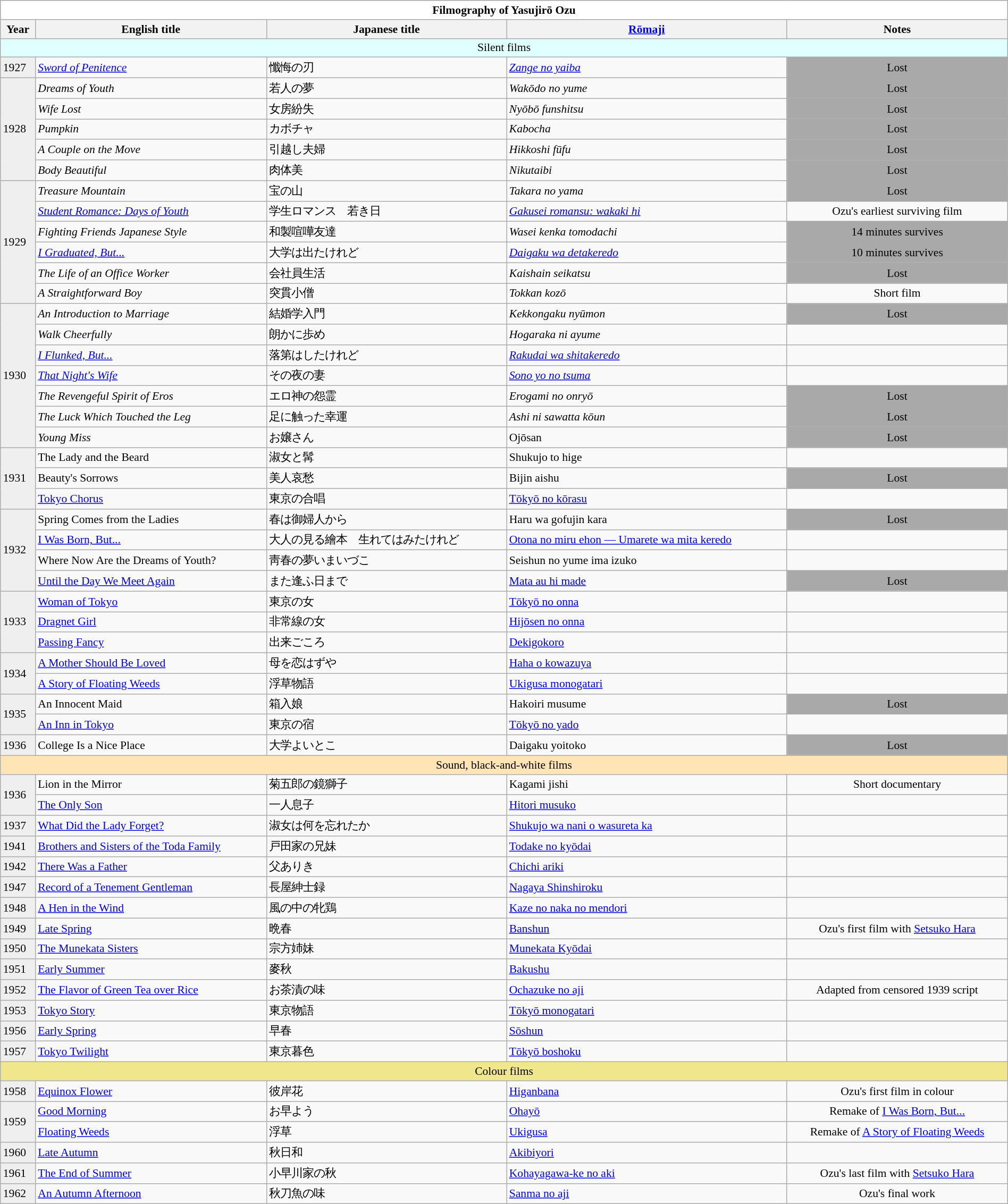<table class="wikitable collapsible sortable" style="clear:none; font-size:90%; padding:0 auto; width:100%; margin:auto">
<tr>
<th colspan="5"  style="text-align:center; background:#fff;">Filmography of Yasujirō Ozu</th>
</tr>
<tr>
<th>Year</th>
<th>English title</th>
<th>Japanese title</th>
<th><a href='#'>Rōmaji</a></th>
<th>Notes</th>
</tr>
<tr>
<td colspan="5"  style="text-align:center; background:#e0ffff;">Silent films</td>
</tr>
<tr>
<td style="background:#efefef;">1927</td>
<td><em><a href='#'>Sword of Penitence</a></em></td>
<td>懺悔の刃</td>
<td><em><a href='#'>Zange no yaiba</a></em></td>
<td style="background:darkGrey; text-align:center;">Lost</td>
</tr>
<tr>
<td style="background:#efefef;" rowspan="5">1928</td>
<td><em>Dreams of Youth</em></td>
<td>若人の夢</td>
<td><em>Wakōdo no yume</em></td>
<td style="background:darkGrey; text-align:center;">Lost</td>
</tr>
<tr>
<td><em>Wife Lost</em></td>
<td>女房紛失</td>
<td><em>Nyōbō funshitsu</em></td>
<td style="background:darkGrey; text-align:center;">Lost</td>
</tr>
<tr>
<td><em>Pumpkin</em></td>
<td>カボチャ</td>
<td><em>Kabocha</em></td>
<td style="background:darkGrey; text-align:center;">Lost</td>
</tr>
<tr>
<td><em>A Couple on the Move</em></td>
<td>引越し夫婦</td>
<td><em>Hikkoshi fūfu</em></td>
<td style="background:darkGrey; text-align:center;">Lost</td>
</tr>
<tr>
<td><em>Body Beautiful</em></td>
<td>肉体美</td>
<td><em>Nikutaibi</em></td>
<td style="background:darkGrey; text-align:center;">Lost</td>
</tr>
<tr>
<td style="background:#efefef;" rowspan="6">1929</td>
<td><em>Treasure Mountain</em></td>
<td>宝の山</td>
<td><em>Takara no yama</em></td>
<td style="background:darkGrey; text-align:center;">Lost</td>
</tr>
<tr>
<td><em><a href='#'>Student Romance: Days of Youth</a></em></td>
<td>学生ロマンス　若き日</td>
<td><em><a href='#'>Gakusei romansu: wakaki hi</a></em></td>
<td style="text-align:center;">Ozu's earliest surviving film</td>
</tr>
<tr>
<td><em>Fighting Friends Japanese Style</em></td>
<td>和製喧嘩友達</td>
<td><em>Wasei kenka tomodachi</em></td>
<td style="background:darkGrey; text-align:center;">14 minutes survives</td>
</tr>
<tr>
<td><em><a href='#'>I Graduated, But...</a></em></td>
<td>大学は出たけれど</td>
<td><em><a href='#'>Daigaku wa detakeredo</a></em></td>
<td style="background:darkGrey; text-align:center;">10 minutes survives</td>
</tr>
<tr>
<td><em>The Life of an Office Worker</em></td>
<td>会社員生活</td>
<td><em>Kaishain seikatsu</em></td>
<td style="background:darkGrey; text-align:center;">Lost</td>
</tr>
<tr>
<td><em>A Straightforward Boy</em></td>
<td>突貫小僧</td>
<td><em>Tokkan kozō</em></td>
<td style="text-align:center;">Short film</td>
</tr>
<tr>
<td style="background:#efefef;" rowspan="7">1930</td>
<td><em>An Introduction to Marriage</em></td>
<td>結婚学入門</td>
<td><em>Kekkongaku nyūmon</em></td>
<td style="background:darkGrey; text-align:center;">Lost</td>
</tr>
<tr>
<td><em>Walk Cheerfully</em></td>
<td>朗かに歩め</td>
<td><em>Hogaraka ni ayume</em></td>
<td></td>
</tr>
<tr>
<td><em><a href='#'>I Flunked, But...</a></em></td>
<td>落第はしたけれど</td>
<td><em><a href='#'>Rakudai wa shitakeredo</a></em></td>
<td></td>
</tr>
<tr>
<td><em><a href='#'>That Night's Wife</a></em></td>
<td>その夜の妻</td>
<td><em><a href='#'>Sono yo no tsuma</a></em></td>
<td></td>
</tr>
<tr>
<td><em>The Revengeful Spirit of Eros</em></td>
<td>エロ神の怨霊</td>
<td><em>Erogami no onryō</em></td>
<td style="background:darkGrey; text-align:center;">Lost</td>
</tr>
<tr>
<td><em>The Luck Which Touched the Leg</em></td>
<td>足に触った幸運</td>
<td><em>Ashi ni sawatta kōun</em></td>
<td style="background:darkGrey; text-align:center;">Lost</td>
</tr>
<tr>
<td><em>Young Miss</em></td>
<td>お嬢さん</td>
<td>Ojōsan<em></td>
<td style="background:darkGrey; text-align:center;">Lost</td>
</tr>
<tr>
<td style="background:#efefef;" rowspan="3">1931</td>
<td></em>The Lady and the Beard<em></td>
<td>淑女と髯</td>
<td></em>Shukujo to hige<em></td>
<td></td>
</tr>
<tr>
<td></em>Beauty's Sorrows<em></td>
<td>美人哀愁</td>
<td></em>Bijin aishu<em></td>
<td style="background:darkGrey; text-align:center;">Lost</td>
</tr>
<tr>
<td></em><a href='#'>Tokyo Chorus</a><em></td>
<td>東京の合唱</td>
<td></em><a href='#'>Tōkyō no kōrasu</a><em></td>
<td></td>
</tr>
<tr>
<td style="background:#efefef;" rowspan="4">1932</td>
<td></em>Spring Comes from the Ladies<em></td>
<td>春は御婦人から</td>
<td></em>Haru wa gofujin kara<em></td>
<td style="background:darkGrey; text-align:center;">Lost</td>
</tr>
<tr>
<td></em><a href='#'>I Was Born, But...</a><em></td>
<td>大人の見る繪本　生れてはみたけれど</td>
<td></em><a href='#'>Otona no miru ehon — Umarete wa mita keredo</a><em></td>
<td></td>
</tr>
<tr>
<td></em>Where Now Are the Dreams of Youth?<em></td>
<td>靑春の夢いまいづこ</td>
<td></em>Seishun no yume ima izuko<em></td>
<td></td>
</tr>
<tr>
<td></em><a href='#'>Until the Day We Meet Again</a><em></td>
<td>また逢ふ日まで</td>
<td></em><a href='#'>Mata au hi made</a><em></td>
<td style="background:darkGrey; text-align:center;">Lost</td>
</tr>
<tr>
<td style="background:#efefef;" rowspan="3">1933</td>
<td></em><a href='#'>Woman of Tokyo</a><em></td>
<td>東京の女</td>
<td></em><a href='#'>Tōkyō no onna</a><em></td>
<td></td>
</tr>
<tr>
<td></em><a href='#'>Dragnet Girl</a><em></td>
<td>非常線の女</td>
<td></em><a href='#'>Hijōsen no onna</a><em></td>
<td></td>
</tr>
<tr>
<td></em><a href='#'>Passing Fancy</a><em></td>
<td>出来ごころ</td>
<td></em><a href='#'>Dekigokoro</a><em></td>
<td></td>
</tr>
<tr>
<td style="background:#efefef;" rowspan="2">1934</td>
<td></em><a href='#'>A Mother Should Be Loved</a><em></td>
<td>母を恋はずや</td>
<td></em><a href='#'>Haha o kowazuya</a><em></td>
<td></td>
</tr>
<tr>
<td></em><a href='#'>A Story of Floating Weeds</a><em></td>
<td>浮草物語</td>
<td></em><a href='#'>Ukigusa monogatari</a><em></td>
<td></td>
</tr>
<tr>
<td style="background:#efefef;" rowspan="2">1935</td>
<td></em>An Innocent Maid<em></td>
<td>箱入娘</td>
<td></em>Hakoiri musume<em></td>
<td style="background:darkGrey; text-align:center;">Lost</td>
</tr>
<tr>
<td></em><a href='#'>An Inn in Tokyo</a><em></td>
<td>東京の宿</td>
<td></em><a href='#'>Tōkyō no yado</a><em></td>
<td></td>
</tr>
<tr>
<td style="background:#efefef;">1936</td>
<td></em>College Is a Nice Place<em></td>
<td>大学よいとこ</td>
<td></em>Daigaku yoitoko<em></td>
<td style="background:darkGrey; text-align:center;">Lost</td>
</tr>
<tr>
<td colspan="5"  style="text-align:center; background:moccasin;">Sound, black-and-white films</td>
</tr>
<tr>
<td style="background:#efefef;" rowspan="2">1936</td>
<td></em>Lion in the Mirror<em></td>
<td>菊五郎の鏡獅子</td>
<td></em>Kagami jishi<em></td>
<td style="text-align:center;">Short documentary</td>
</tr>
<tr>
<td></em><a href='#'>The Only Son</a><em></td>
<td>一人息子</td>
<td></em><a href='#'>Hitori musuko</a><em></td>
<td style="text-align:center;"></td>
</tr>
<tr>
<td style="background:#efefef;">1937</td>
<td></em><a href='#'>What Did the Lady Forget?</a><em></td>
<td>淑女は何を忘れたか</td>
<td></em><a href='#'>Shukujo wa nani o wasureta ka</a><em></td>
<td></td>
</tr>
<tr>
<td style="background:#efefef;">1941</td>
<td></em><a href='#'>Brothers and Sisters of the Toda Family</a><em></td>
<td>戸田家の兄妹</td>
<td></em><a href='#'>Todake no kyōdai</a><em></td>
<td></td>
</tr>
<tr>
<td style="background:#efefef;">1942</td>
<td></em><a href='#'>There Was a Father</a><em></td>
<td>父ありき</td>
<td></em><a href='#'>Chichi ariki</a><em></td>
<td></td>
</tr>
<tr>
<td style="background:#efefef;">1947</td>
<td></em><a href='#'>Record of a Tenement Gentleman</a><em></td>
<td>長屋紳士録</td>
<td></em><a href='#'>Nagaya Shinshiroku</a><em></td>
<td></td>
</tr>
<tr>
<td style="background:#efefef;">1948</td>
<td></em><a href='#'>A Hen in the Wind</a><em></td>
<td>風の中の牝鶏</td>
<td></em><a href='#'>Kaze no naka no mendori</a><em></td>
<td></td>
</tr>
<tr>
<td style="background:#efefef;">1949</td>
<td></em><a href='#'>Late Spring</a><em></td>
<td>晩春</td>
<td></em><a href='#'>Banshun</a><em></td>
<td style="text-align:center;">Ozu's first film with <a href='#'>Setsuko Hara</a></td>
</tr>
<tr>
<td style="background:#efefef;">1950</td>
<td></em><a href='#'>The Munekata Sisters</a><em></td>
<td>宗方姉妹</td>
<td></em><a href='#'>Munekata Kyōdai</a><em></td>
<td></td>
</tr>
<tr>
<td style="background:#efefef;">1951</td>
<td></em><a href='#'>Early Summer</a><em></td>
<td>麥秋</td>
<td></em><a href='#'>Bakushu</a><em></td>
<td></td>
</tr>
<tr>
<td style="background:#efefef;">1952</td>
<td></em><a href='#'>The Flavor of Green Tea over Rice</a><em></td>
<td>お茶漬の味</td>
<td></em><a href='#'>Ochazuke no aji</a><em></td>
<td style="text-align:center;">Adapted from censored 1939 script</td>
</tr>
<tr>
<td style="background:#efefef;">1953</td>
<td></em><a href='#'>Tokyo Story</a><em></td>
<td>東京物語</td>
<td></em><a href='#'>Tōkyō monogatari</a><em></td>
<td></td>
</tr>
<tr>
<td style="background:#efefef;">1956</td>
<td></em><a href='#'>Early Spring</a><em></td>
<td>早春</td>
<td></em><a href='#'>Sōshun</a><em></td>
<td></td>
</tr>
<tr>
<td style="background:#efefef;">1957</td>
<td></em><a href='#'>Tokyo Twilight</a><em></td>
<td>東京暮色</td>
<td></em><a href='#'>Tōkyō boshoku</a><em></td>
<td></td>
</tr>
<tr>
<td colspan="5"  style="text-align:center; background:khaki;">Colour films</td>
</tr>
<tr>
<td style="background:#efefef;">1958</td>
<td></em><a href='#'>Equinox Flower</a><em></td>
<td>彼岸花</td>
<td></em><a href='#'>Higanbana</a><em></td>
<td style="text-align:center;">Ozu's first film in colour</td>
</tr>
<tr>
<td style="background:#efefef;" rowspan="2">1959</td>
<td></em><a href='#'>Good Morning</a><em></td>
<td>お早よう</td>
<td></em><a href='#'>Ohayō</a><em></td>
<td style="text-align:center;">Remake of </em><a href='#'>I Was Born, But...</a><em></td>
</tr>
<tr>
<td></em><a href='#'>Floating Weeds</a><em></td>
<td>浮草</td>
<td></em><a href='#'>Ukigusa</a><em></td>
<td style="text-align:center;">Remake of </em><a href='#'>A Story of Floating Weeds</a><em></td>
</tr>
<tr>
<td style="background:#efefef;">1960</td>
<td></em><a href='#'>Late Autumn</a><em></td>
<td>秋日和</td>
<td></em><a href='#'>Akibiyori</a><em></td>
<td></td>
</tr>
<tr>
<td style="background:#efefef;">1961</td>
<td></em><a href='#'>The End of Summer</a><em></td>
<td>小早川家の秋</td>
<td></em><a href='#'>Kohayagawa-ke no aki</a><em></td>
<td style="text-align:center;">Ozu's last film with <a href='#'>Setsuko Hara</a></td>
</tr>
<tr>
<td style="background:#efefef;">1962</td>
<td></em><a href='#'>An Autumn Afternoon</a><em></td>
<td>秋刀魚の味</td>
<td></em><a href='#'>Sanma no aji</a><em></td>
<td style="text-align:center;">Ozu's final work</td>
</tr>
</table>
